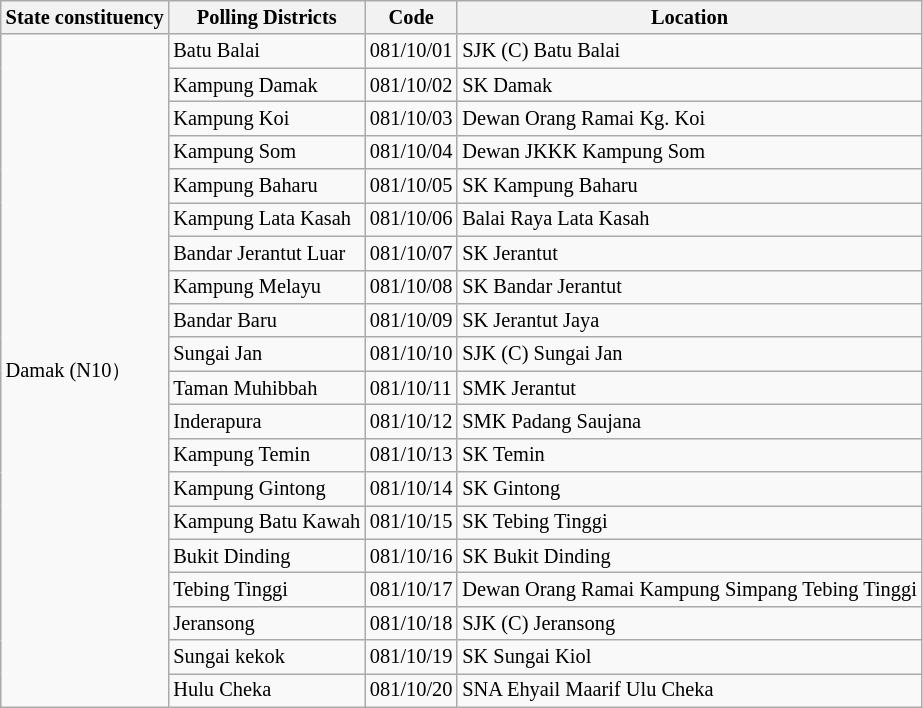<table class="wikitable sortable mw-collapsible" style="white-space:nowrap;font-size:85%">
<tr>
<th>State constituency</th>
<th>Polling Districts</th>
<th>Code</th>
<th>Location</th>
</tr>
<tr>
<td rowspan="20">Damak (N10）</td>
<td>Batu Balai</td>
<td>081/10/01</td>
<td>SJK (C) Batu Balai</td>
</tr>
<tr>
<td>Kampung Damak</td>
<td>081/10/02</td>
<td>SK Damak</td>
</tr>
<tr>
<td>Kampung Koi</td>
<td>081/10/03</td>
<td>Dewan Orang Ramai Kg. Koi</td>
</tr>
<tr>
<td>Kampung Som</td>
<td>081/10/04</td>
<td>Dewan JKKK Kampung Som</td>
</tr>
<tr>
<td>Kampung Baharu</td>
<td>081/10/05</td>
<td>SK Kampung Baharu</td>
</tr>
<tr>
<td>Kampung Lata Kasah</td>
<td>081/10/06</td>
<td>Balai Raya Lata Kasah</td>
</tr>
<tr>
<td>Bandar Jerantut Luar</td>
<td>081/10/07</td>
<td>SK Jerantut</td>
</tr>
<tr>
<td>Kampung Melayu</td>
<td>081/10/08</td>
<td>SK Bandar Jerantut</td>
</tr>
<tr>
<td>Bandar Baru</td>
<td>081/10/09</td>
<td>SK Jerantut Jaya</td>
</tr>
<tr>
<td>Sungai Jan</td>
<td>081/10/10</td>
<td>SJK (C) Sungai Jan</td>
</tr>
<tr>
<td>Taman Muhibbah</td>
<td>081/10/11</td>
<td>SMK Jerantut</td>
</tr>
<tr>
<td>Inderapura</td>
<td>081/10/12</td>
<td>SMK Padang Saujana</td>
</tr>
<tr>
<td>Kampung Temin</td>
<td>081/10/13</td>
<td>SK Temin</td>
</tr>
<tr>
<td>Kampung Gintong</td>
<td>081/10/14</td>
<td>SK Gintong</td>
</tr>
<tr>
<td>Kampung Batu Kawah</td>
<td>081/10/15</td>
<td>SK Tebing Tinggi</td>
</tr>
<tr>
<td>Bukit Dinding</td>
<td>081/10/16</td>
<td>SK Bukit Dinding</td>
</tr>
<tr>
<td>Tebing Tinggi</td>
<td>081/10/17</td>
<td>Dewan Orang Ramai Kampung Simpang Tebing Tinggi</td>
</tr>
<tr>
<td>Jeransong</td>
<td>081/10/18</td>
<td>SJK (C) Jeransong</td>
</tr>
<tr>
<td>Sungai kekok</td>
<td>081/10/19</td>
<td>SK Sungai Kiol</td>
</tr>
<tr>
<td>Hulu Cheka</td>
<td>081/10/20</td>
<td>SNA Ehyail Maarif Ulu Cheka</td>
</tr>
</table>
